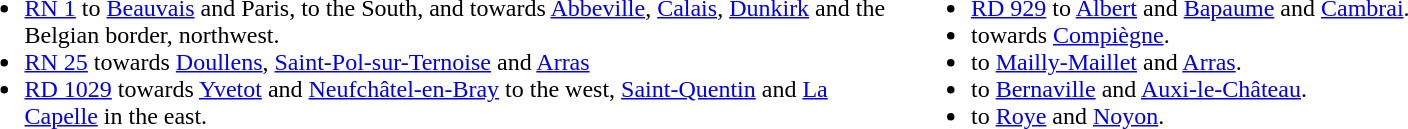<table style="margin:1em auto; vertical-align:top; width:100%;">
<tr>
<td style="vertical-align:top; width:50%;"><br><ul><li><a href='#'>RN 1</a> to <a href='#'>Beauvais</a> and Paris, to the South, and towards <a href='#'>Abbeville</a>, <a href='#'>Calais</a>, <a href='#'>Dunkirk</a> and the Belgian border, northwest.</li><li><a href='#'>RN 25</a> towards <a href='#'>Doullens</a>, <a href='#'>Saint-Pol-sur-Ternoise</a> and <a href='#'>Arras</a></li><li><a href='#'>RD 1029</a> towards <a href='#'>Yvetot</a> and <a href='#'>Neufchâtel-en-Bray</a> to the west, <a href='#'>Saint-Quentin</a> and <a href='#'>La Capelle</a> in the east.</li></ul></td>
<td style="vertical-align:top; width:50%;"><br><ul><li><a href='#'>RD 929</a> to <a href='#'>Albert</a> and <a href='#'>Bapaume</a> and <a href='#'>Cambrai</a>.</li><li> towards <a href='#'>Compiègne</a>.</li><li> to <a href='#'>Mailly-Maillet</a> and <a href='#'>Arras</a>.</li><li> to <a href='#'>Bernaville</a> and <a href='#'>Auxi-le-Château</a>.</li><li> to <a href='#'>Roye</a> and <a href='#'>Noyon</a>.</li></ul></td>
</tr>
</table>
